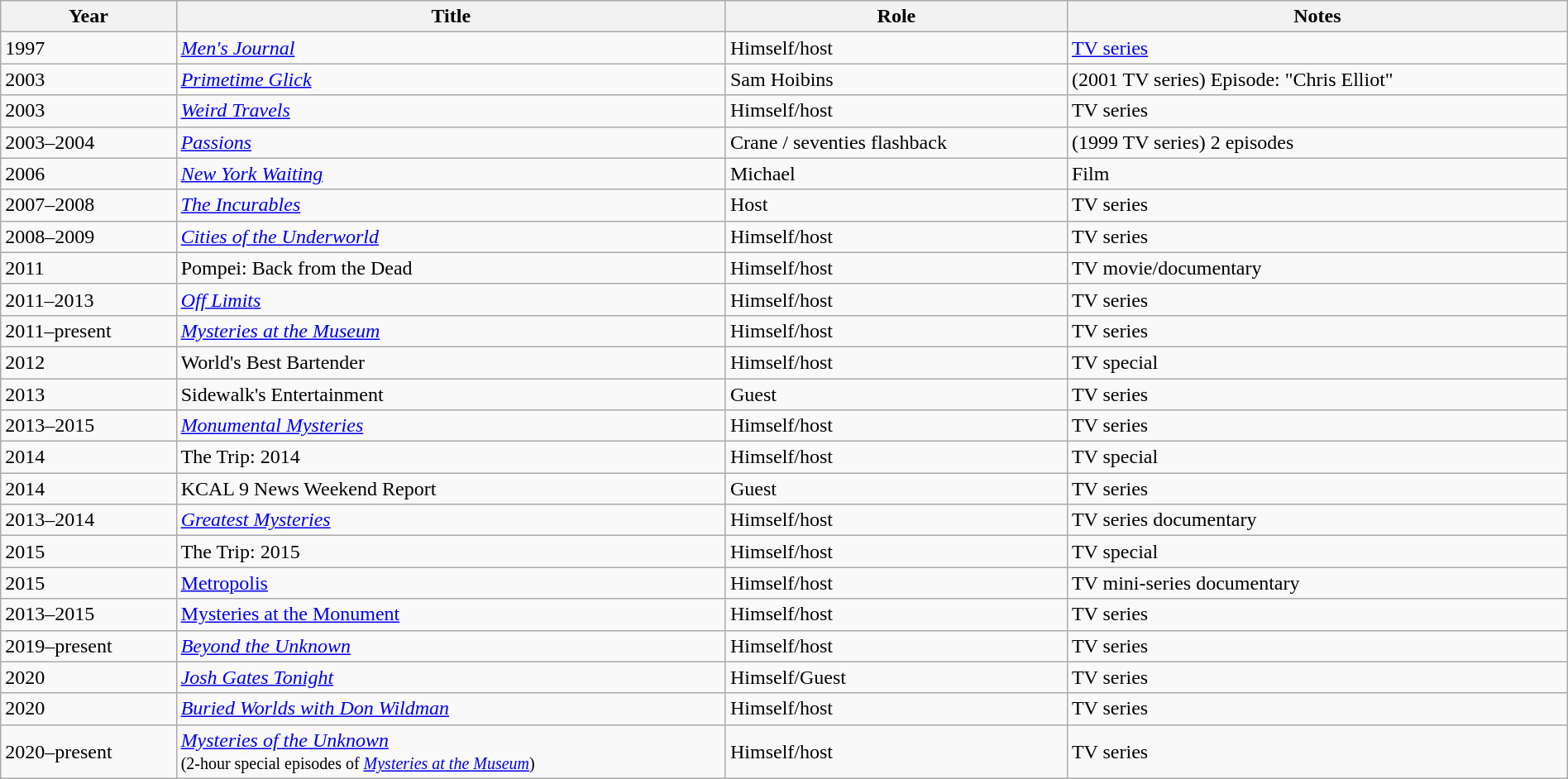<table class="wikitable sortable" style="width:100%;">
<tr>
<th>Year</th>
<th>Title</th>
<th>Role</th>
<th>Notes</th>
</tr>
<tr>
<td>1997</td>
<td><em><a href='#'>Men's Journal</a></em></td>
<td>Himself/host</td>
<td><a href='#'>TV series</a></td>
</tr>
<tr>
<td>2003</td>
<td><em><a href='#'>Primetime Glick</a></em></td>
<td>Sam Hoibins</td>
<td>(2001 TV series) Episode: "Chris Elliot"</td>
</tr>
<tr>
<td>2003</td>
<td><em><a href='#'>Weird Travels</a></em></td>
<td>Himself/host</td>
<td>TV series</td>
</tr>
<tr>
<td>2003–2004</td>
<td><em><a href='#'>Passions</a></em></td>
<td>Crane / seventies flashback</td>
<td>(1999 TV series) 2 episodes</td>
</tr>
<tr>
<td>2006</td>
<td><em><a href='#'>New York Waiting</a></em></td>
<td>Michael</td>
<td>Film</td>
</tr>
<tr>
<td>2007–2008</td>
<td><em><a href='#'>The Incurables</a></em></td>
<td>Host</td>
<td>TV series</td>
</tr>
<tr>
<td>2008–2009</td>
<td><em><a href='#'>Cities of the Underworld</a></em></td>
<td>Himself/host</td>
<td>TV series</td>
</tr>
<tr>
<td>2011</td>
<td>Pompei: Back from the Dead</td>
<td>Himself/host</td>
<td>TV movie/documentary</td>
</tr>
<tr>
<td>2011–2013</td>
<td><em><a href='#'>Off Limits</a></em></td>
<td>Himself/host</td>
<td>TV series</td>
</tr>
<tr>
<td>2011–present</td>
<td><em><a href='#'>Mysteries at the Museum</a></em></td>
<td>Himself/host</td>
<td>TV series</td>
</tr>
<tr>
<td>2012</td>
<td>World's Best Bartender</td>
<td>Himself/host</td>
<td>TV special</td>
</tr>
<tr>
<td>2013</td>
<td>Sidewalk's Entertainment</td>
<td>Guest</td>
<td>TV series</td>
</tr>
<tr>
<td>2013–2015</td>
<td><em><a href='#'>Monumental Mysteries</a></em></td>
<td>Himself/host</td>
<td>TV series</td>
</tr>
<tr>
<td>2014</td>
<td>The Trip: 2014</td>
<td>Himself/host</td>
<td>TV special</td>
</tr>
<tr>
<td>2014</td>
<td>KCAL 9 News Weekend Report</td>
<td>Guest</td>
<td>TV series</td>
</tr>
<tr>
<td>2013–2014</td>
<td><em><a href='#'>Greatest Mysteries</a></em></td>
<td>Himself/host</td>
<td>TV series documentary</td>
</tr>
<tr>
<td>2015</td>
<td>The Trip: 2015</td>
<td>Himself/host</td>
<td>TV special</td>
</tr>
<tr>
<td>2015</td>
<td><a href='#'>Metropolis</a></td>
<td>Himself/host</td>
<td>TV mini-series documentary</td>
</tr>
<tr>
<td>2013–2015</td>
<td><a href='#'>Mysteries at the Monument</a></td>
<td>Himself/host</td>
<td>TV series</td>
</tr>
<tr>
<td>2019–present</td>
<td><em><a href='#'>Beyond the Unknown</a></em></td>
<td>Himself/host</td>
<td>TV series</td>
</tr>
<tr>
<td>2020</td>
<td><em><a href='#'>Josh Gates Tonight</a></em></td>
<td>Himself/Guest</td>
<td>TV series</td>
</tr>
<tr>
<td>2020</td>
<td><em><a href='#'>Buried Worlds with Don Wildman</a></em></td>
<td>Himself/host</td>
<td>TV series</td>
</tr>
<tr>
<td>2020–present</td>
<td><em><a href='#'>Mysteries of the Unknown</a></em> <br><small> (2-hour special episodes of <em><a href='#'>Mysteries at the Museum</a></em>)</small></td>
<td>Himself/host</td>
<td>TV series</td>
</tr>
</table>
